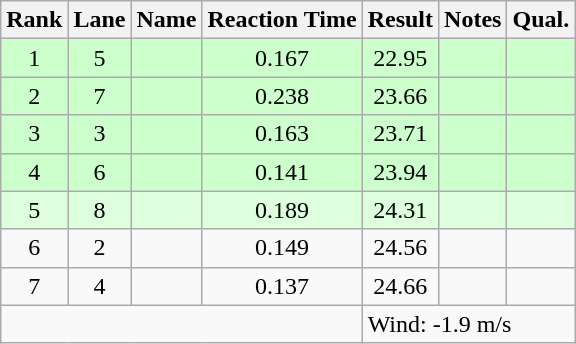<table class="wikitable sortable" style="text-align:center">
<tr>
<th>Rank</th>
<th>Lane</th>
<th>Name</th>
<th>Reaction Time</th>
<th>Result</th>
<th>Notes</th>
<th>Qual.</th>
</tr>
<tr bgcolor=ccffcc>
<td>1</td>
<td>5</td>
<td align="left"></td>
<td>0.167</td>
<td>22.95</td>
<td></td>
<td></td>
</tr>
<tr bgcolor=ccffcc>
<td>2</td>
<td>7</td>
<td align="left"></td>
<td>0.238</td>
<td>23.66</td>
<td></td>
<td></td>
</tr>
<tr bgcolor=ccffcc>
<td>3</td>
<td>3</td>
<td align="left"></td>
<td>0.163</td>
<td>23.71</td>
<td></td>
<td></td>
</tr>
<tr bgcolor=ccffcc>
<td>4</td>
<td>6</td>
<td align="left"></td>
<td>0.141</td>
<td>23.94</td>
<td></td>
<td></td>
</tr>
<tr bgcolor=ddffdd>
<td>5</td>
<td>8</td>
<td align="left"></td>
<td>0.189</td>
<td>24.31</td>
<td></td>
<td></td>
</tr>
<tr>
<td>6</td>
<td>2</td>
<td align="left"></td>
<td>0.149</td>
<td>24.56</td>
<td></td>
<td></td>
</tr>
<tr>
<td>7</td>
<td>4</td>
<td align="left"></td>
<td>0.137</td>
<td>24.66</td>
<td></td>
<td></td>
</tr>
<tr class="sortbottom">
<td colspan=4></td>
<td colspan="3" style="text-align:left;">Wind: -1.9 m/s</td>
</tr>
</table>
